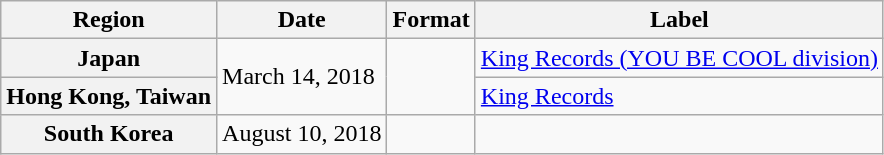<table class="wikitable plainrowheaders">
<tr>
<th>Region</th>
<th>Date</th>
<th>Format</th>
<th>Label</th>
</tr>
<tr>
<th scope="row">Japan</th>
<td rowspan="2">March 14, 2018</td>
<td rowspan="2"></td>
<td><a href='#'>King Records (YOU BE COOL division)</a></td>
</tr>
<tr>
<th scope="row">Hong Kong, Taiwan</th>
<td><a href='#'>King Records</a></td>
</tr>
<tr>
<th scope="row">South Korea</th>
<td>August 10, 2018</td>
<td></td>
<td></td>
</tr>
</table>
